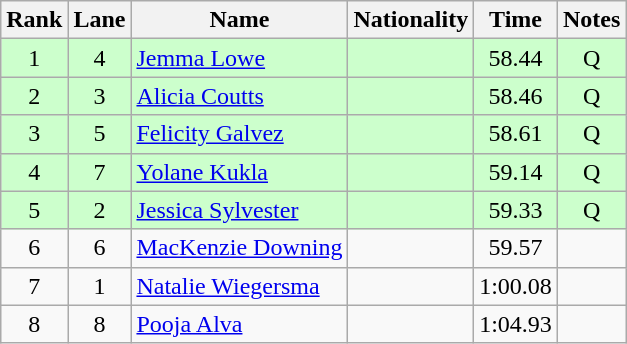<table class="wikitable sortable" style="text-align:center">
<tr>
<th>Rank</th>
<th>Lane</th>
<th>Name</th>
<th>Nationality</th>
<th>Time</th>
<th>Notes</th>
</tr>
<tr bgcolor=ccffcc>
<td>1</td>
<td>4</td>
<td align=left><a href='#'>Jemma Lowe</a></td>
<td align=left></td>
<td>58.44</td>
<td>Q</td>
</tr>
<tr bgcolor=ccffcc>
<td>2</td>
<td>3</td>
<td align=left><a href='#'>Alicia Coutts</a></td>
<td align=left></td>
<td>58.46</td>
<td>Q</td>
</tr>
<tr bgcolor=ccffcc>
<td>3</td>
<td>5</td>
<td align=left><a href='#'>Felicity Galvez</a></td>
<td align=left></td>
<td>58.61</td>
<td>Q</td>
</tr>
<tr bgcolor=ccffcc>
<td>4</td>
<td>7</td>
<td align=left><a href='#'>Yolane Kukla</a></td>
<td align=left></td>
<td>59.14</td>
<td>Q</td>
</tr>
<tr bgcolor=ccffcc>
<td>5</td>
<td>2</td>
<td align=left><a href='#'>Jessica Sylvester</a></td>
<td align=left></td>
<td>59.33</td>
<td>Q</td>
</tr>
<tr>
<td>6</td>
<td>6</td>
<td align=left><a href='#'>MacKenzie Downing</a></td>
<td align=left></td>
<td>59.57</td>
<td></td>
</tr>
<tr>
<td>7</td>
<td>1</td>
<td align=left><a href='#'>Natalie Wiegersma</a></td>
<td align=left></td>
<td>1:00.08</td>
<td></td>
</tr>
<tr>
<td>8</td>
<td>8</td>
<td align=left><a href='#'>Pooja Alva</a></td>
<td align=left></td>
<td>1:04.93</td>
<td></td>
</tr>
</table>
